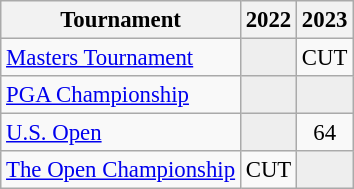<table class="wikitable" style="font-size:95%;text-align:center;">
<tr>
<th>Tournament</th>
<th>2022</th>
<th>2023</th>
</tr>
<tr>
<td align=left><a href='#'>Masters Tournament</a></td>
<td style="background:#eeeeee;"></td>
<td>CUT</td>
</tr>
<tr>
<td align=left><a href='#'>PGA Championship</a></td>
<td style="background:#eeeeee;"></td>
<td style="background:#eeeeee;"></td>
</tr>
<tr>
<td align=left><a href='#'>U.S. Open</a></td>
<td style="background:#eeeeee;"></td>
<td>64</td>
</tr>
<tr>
<td align=left><a href='#'>The Open Championship</a></td>
<td>CUT</td>
<td style="background:#eeeeee;"></td>
</tr>
</table>
